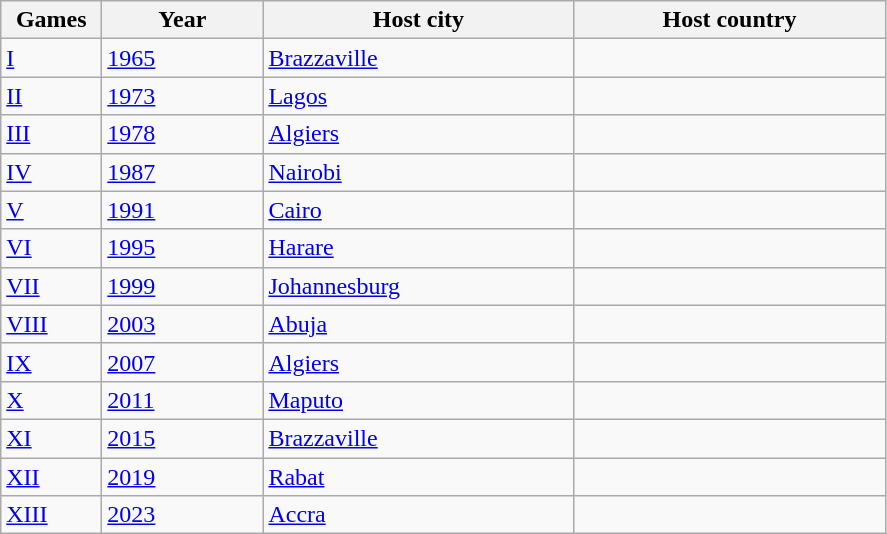<table class=wikitable>
<tr>
<th width=60>Games</th>
<th width=100>Year</th>
<th width=200>Host city</th>
<th width=200>Host country</th>
</tr>
<tr>
<td><a href='#'>I</a></td>
<td><a href='#'>1965</a></td>
<td><a href='#'>Brazzaville</a></td>
<td></td>
</tr>
<tr>
<td><a href='#'>II</a></td>
<td><a href='#'>1973</a></td>
<td><a href='#'>Lagos</a></td>
<td></td>
</tr>
<tr>
<td><a href='#'>III</a></td>
<td><a href='#'>1978</a></td>
<td><a href='#'>Algiers</a></td>
<td></td>
</tr>
<tr>
<td><a href='#'>IV</a></td>
<td><a href='#'>1987</a></td>
<td><a href='#'>Nairobi</a></td>
<td></td>
</tr>
<tr>
<td><a href='#'>V</a></td>
<td><a href='#'>1991</a></td>
<td><a href='#'>Cairo</a></td>
<td></td>
</tr>
<tr>
<td><a href='#'>VI</a></td>
<td><a href='#'>1995</a></td>
<td><a href='#'>Harare</a></td>
<td></td>
</tr>
<tr>
<td><a href='#'>VII</a></td>
<td><a href='#'>1999</a></td>
<td><a href='#'>Johannesburg</a></td>
<td></td>
</tr>
<tr>
<td><a href='#'>VIII</a></td>
<td><a href='#'>2003</a></td>
<td><a href='#'>Abuja</a></td>
<td></td>
</tr>
<tr>
<td><a href='#'>IX</a></td>
<td><a href='#'>2007</a></td>
<td><a href='#'>Algiers</a></td>
<td></td>
</tr>
<tr>
<td><a href='#'>X</a></td>
<td><a href='#'>2011</a></td>
<td><a href='#'>Maputo</a></td>
<td></td>
</tr>
<tr>
<td><a href='#'>XI</a></td>
<td><a href='#'>2015</a></td>
<td><a href='#'>Brazzaville</a></td>
<td></td>
</tr>
<tr>
<td><a href='#'>XII</a></td>
<td><a href='#'>2019</a></td>
<td><a href='#'>Rabat</a></td>
<td></td>
</tr>
<tr>
<td><a href='#'>XIII</a></td>
<td><a href='#'>2023</a></td>
<td><a href='#'>Accra</a></td>
<td></td>
</tr>
</table>
